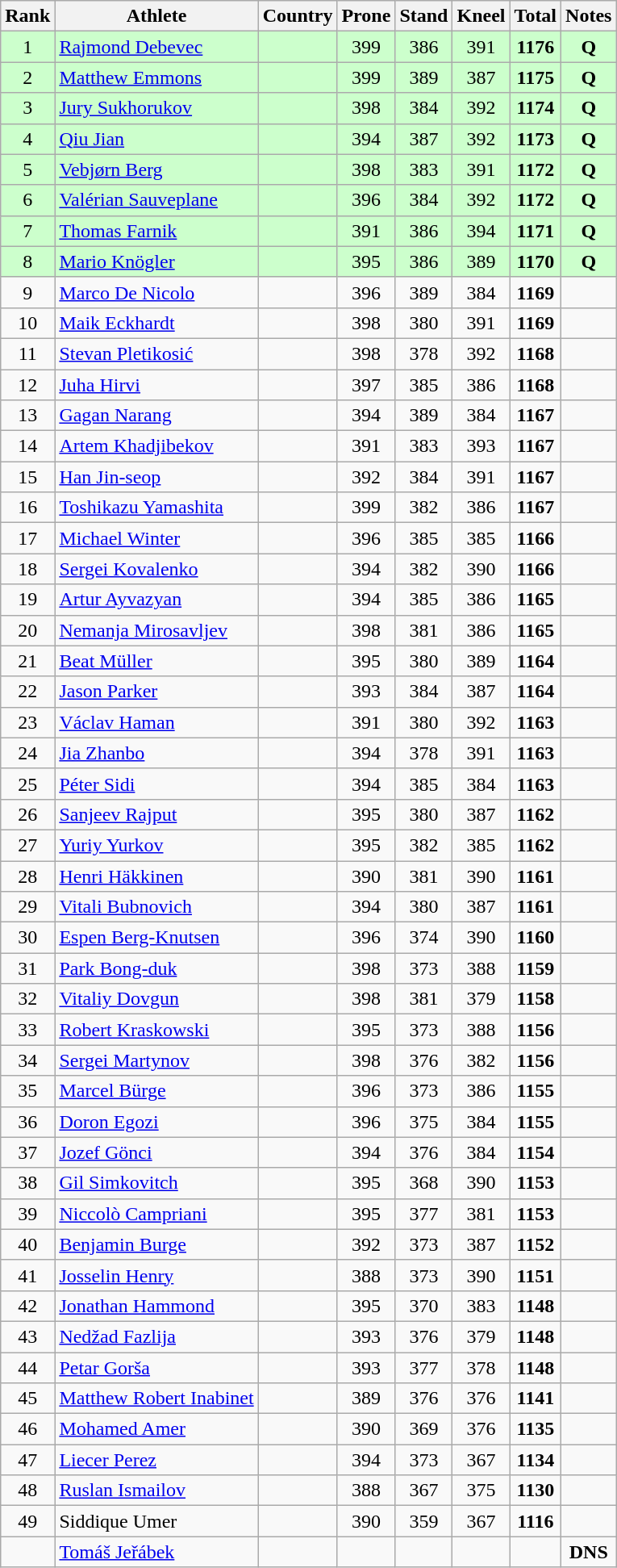<table class="wikitable sortable" style="text-align:center">
<tr>
<th>Rank</th>
<th>Athlete</th>
<th>Country</th>
<th>Prone</th>
<th>Stand</th>
<th>Kneel</th>
<th>Total</th>
<th>Notes</th>
</tr>
<tr bgcolor=#ccffcc>
<td>1</td>
<td align="left"><a href='#'>Rajmond Debevec</a></td>
<td align="left"></td>
<td>399</td>
<td>386</td>
<td>391</td>
<td><strong>1176</strong></td>
<td><strong>Q</strong></td>
</tr>
<tr bgcolor=#ccffcc>
<td>2</td>
<td align="left"><a href='#'>Matthew Emmons</a></td>
<td align="left"></td>
<td>399</td>
<td>389</td>
<td>387</td>
<td><strong>1175</strong></td>
<td><strong>Q</strong></td>
</tr>
<tr bgcolor=#ccffcc>
<td>3</td>
<td align="left"><a href='#'>Jury Sukhorukov</a></td>
<td align="left"></td>
<td>398</td>
<td>384</td>
<td>392</td>
<td><strong>1174</strong></td>
<td><strong>Q</strong></td>
</tr>
<tr bgcolor=#ccffcc>
<td>4</td>
<td align="left"><a href='#'>Qiu Jian</a></td>
<td align="left"></td>
<td>394</td>
<td>387</td>
<td>392</td>
<td><strong>1173</strong></td>
<td><strong>Q</strong></td>
</tr>
<tr bgcolor=#ccffcc>
<td>5</td>
<td align="left"><a href='#'>Vebjørn Berg</a></td>
<td align="left"></td>
<td>398</td>
<td>383</td>
<td>391</td>
<td><strong>1172</strong></td>
<td><strong>Q</strong></td>
</tr>
<tr bgcolor=#ccffcc>
<td>6</td>
<td align="left"><a href='#'>Valérian Sauveplane</a></td>
<td align="left"></td>
<td>396</td>
<td>384</td>
<td>392</td>
<td><strong>1172</strong></td>
<td><strong>Q</strong></td>
</tr>
<tr bgcolor=#ccffcc>
<td>7</td>
<td align="left"><a href='#'>Thomas Farnik</a></td>
<td align="left"></td>
<td>391</td>
<td>386</td>
<td>394</td>
<td><strong>1171</strong></td>
<td><strong>Q</strong></td>
</tr>
<tr bgcolor=#ccffcc>
<td>8</td>
<td align="left"><a href='#'>Mario Knögler</a></td>
<td align="left"></td>
<td>395</td>
<td>386</td>
<td>389</td>
<td><strong>1170</strong></td>
<td><strong>Q</strong></td>
</tr>
<tr>
<td>9</td>
<td align="left"><a href='#'>Marco De Nicolo</a></td>
<td align="left"></td>
<td>396</td>
<td>389</td>
<td>384</td>
<td><strong>1169</strong></td>
<td></td>
</tr>
<tr>
<td>10</td>
<td align="left"><a href='#'>Maik Eckhardt</a></td>
<td align="left"></td>
<td>398</td>
<td>380</td>
<td>391</td>
<td><strong>1169</strong></td>
<td></td>
</tr>
<tr>
<td>11</td>
<td align="left"><a href='#'>Stevan Pletikosić</a></td>
<td align="left"></td>
<td>398</td>
<td>378</td>
<td>392</td>
<td><strong>1168</strong></td>
<td></td>
</tr>
<tr>
<td>12</td>
<td align="left"><a href='#'>Juha Hirvi</a></td>
<td align="left"></td>
<td>397</td>
<td>385</td>
<td>386</td>
<td><strong>1168</strong></td>
<td></td>
</tr>
<tr>
<td>13</td>
<td align="left"><a href='#'>Gagan Narang</a></td>
<td align="left"></td>
<td>394</td>
<td>389</td>
<td>384</td>
<td><strong>1167</strong></td>
<td></td>
</tr>
<tr>
<td>14</td>
<td align="left"><a href='#'>Artem Khadjibekov</a></td>
<td align="left"></td>
<td>391</td>
<td>383</td>
<td>393</td>
<td><strong>1167</strong></td>
<td></td>
</tr>
<tr>
<td>15</td>
<td align="left"><a href='#'>Han Jin-seop</a></td>
<td align="left"></td>
<td>392</td>
<td>384</td>
<td>391</td>
<td><strong>1167</strong></td>
<td></td>
</tr>
<tr>
<td>16</td>
<td align="left"><a href='#'>Toshikazu Yamashita</a></td>
<td align="left"></td>
<td>399</td>
<td>382</td>
<td>386</td>
<td><strong>1167</strong></td>
<td></td>
</tr>
<tr>
<td>17</td>
<td align="left"><a href='#'>Michael Winter</a></td>
<td align="left"></td>
<td>396</td>
<td>385</td>
<td>385</td>
<td><strong>1166</strong></td>
<td></td>
</tr>
<tr>
<td>18</td>
<td align="left"><a href='#'>Sergei Kovalenko</a></td>
<td align="left"></td>
<td>394</td>
<td>382</td>
<td>390</td>
<td><strong>1166</strong></td>
<td></td>
</tr>
<tr>
<td>19</td>
<td align="left"><a href='#'>Artur Ayvazyan</a></td>
<td align="left"></td>
<td>394</td>
<td>385</td>
<td>386</td>
<td><strong>1165</strong></td>
<td></td>
</tr>
<tr>
<td>20</td>
<td align="left"><a href='#'>Nemanja Mirosavljev</a></td>
<td align="left"></td>
<td>398</td>
<td>381</td>
<td>386</td>
<td><strong>1165</strong></td>
<td></td>
</tr>
<tr>
<td>21</td>
<td align="left"><a href='#'>Beat Müller</a></td>
<td align="left"></td>
<td>395</td>
<td>380</td>
<td>389</td>
<td><strong>1164</strong></td>
<td></td>
</tr>
<tr>
<td>22</td>
<td align="left"><a href='#'>Jason Parker</a></td>
<td align="left"></td>
<td>393</td>
<td>384</td>
<td>387</td>
<td><strong>1164</strong></td>
<td></td>
</tr>
<tr>
<td>23</td>
<td align="left"><a href='#'>Václav Haman</a></td>
<td align="left"></td>
<td>391</td>
<td>380</td>
<td>392</td>
<td><strong>1163</strong></td>
<td></td>
</tr>
<tr>
<td>24</td>
<td align="left"><a href='#'>Jia Zhanbo</a></td>
<td align="left"></td>
<td>394</td>
<td>378</td>
<td>391</td>
<td><strong>1163</strong></td>
<td></td>
</tr>
<tr>
<td>25</td>
<td align="left"><a href='#'>Péter Sidi</a></td>
<td align="left"></td>
<td>394</td>
<td>385</td>
<td>384</td>
<td><strong>1163</strong></td>
<td></td>
</tr>
<tr>
<td>26</td>
<td align="left"><a href='#'>Sanjeev Rajput</a></td>
<td align="left"></td>
<td>395</td>
<td>380</td>
<td>387</td>
<td><strong>1162</strong></td>
<td></td>
</tr>
<tr>
<td>27</td>
<td align="left"><a href='#'>Yuriy Yurkov</a></td>
<td align="left"></td>
<td>395</td>
<td>382</td>
<td>385</td>
<td><strong>1162</strong></td>
<td></td>
</tr>
<tr>
<td>28</td>
<td align="left"><a href='#'>Henri Häkkinen</a></td>
<td align="left"></td>
<td>390</td>
<td>381</td>
<td>390</td>
<td><strong>1161</strong></td>
<td></td>
</tr>
<tr>
<td>29</td>
<td align="left"><a href='#'>Vitali Bubnovich</a></td>
<td align="left"></td>
<td>394</td>
<td>380</td>
<td>387</td>
<td><strong>1161</strong></td>
<td></td>
</tr>
<tr>
<td>30</td>
<td align="left"><a href='#'>Espen Berg-Knutsen</a></td>
<td align="left"></td>
<td>396</td>
<td>374</td>
<td>390</td>
<td><strong>1160</strong></td>
<td></td>
</tr>
<tr>
<td>31</td>
<td align="left"><a href='#'>Park Bong-duk</a></td>
<td align="left"></td>
<td>398</td>
<td>373</td>
<td>388</td>
<td><strong>1159</strong></td>
<td></td>
</tr>
<tr>
<td>32</td>
<td align="left"><a href='#'>Vitaliy Dovgun</a></td>
<td align="left"></td>
<td>398</td>
<td>381</td>
<td>379</td>
<td><strong>1158</strong></td>
<td></td>
</tr>
<tr>
<td>33</td>
<td align="left"><a href='#'>Robert Kraskowski</a></td>
<td align="left"></td>
<td>395</td>
<td>373</td>
<td>388</td>
<td><strong>1156</strong></td>
<td></td>
</tr>
<tr>
<td>34</td>
<td align="left"><a href='#'>Sergei Martynov</a></td>
<td align="left"></td>
<td>398</td>
<td>376</td>
<td>382</td>
<td><strong>1156</strong></td>
<td></td>
</tr>
<tr>
<td>35</td>
<td align="left"><a href='#'>Marcel Bürge</a></td>
<td align="left"></td>
<td>396</td>
<td>373</td>
<td>386</td>
<td><strong>1155</strong></td>
<td></td>
</tr>
<tr>
<td>36</td>
<td align="left"><a href='#'>Doron Egozi</a></td>
<td align="left"></td>
<td>396</td>
<td>375</td>
<td>384</td>
<td><strong>1155</strong></td>
<td></td>
</tr>
<tr>
<td>37</td>
<td align="left"><a href='#'>Jozef Gönci</a></td>
<td align="left"></td>
<td>394</td>
<td>376</td>
<td>384</td>
<td><strong>1154</strong></td>
<td></td>
</tr>
<tr>
<td>38</td>
<td align="left"><a href='#'>Gil Simkovitch</a></td>
<td align="left"></td>
<td>395</td>
<td>368</td>
<td>390</td>
<td><strong>1153</strong></td>
<td></td>
</tr>
<tr>
<td>39</td>
<td align="left"><a href='#'>Niccolò Campriani</a></td>
<td align="left"></td>
<td>395</td>
<td>377</td>
<td>381</td>
<td><strong>1153</strong></td>
<td></td>
</tr>
<tr>
<td>40</td>
<td align="left"><a href='#'>Benjamin Burge</a></td>
<td align="left"></td>
<td>392</td>
<td>373</td>
<td>387</td>
<td><strong>1152</strong></td>
<td></td>
</tr>
<tr>
<td>41</td>
<td align="left"><a href='#'>Josselin Henry</a></td>
<td align="left"></td>
<td>388</td>
<td>373</td>
<td>390</td>
<td><strong>1151</strong></td>
<td></td>
</tr>
<tr>
<td>42</td>
<td align="left"><a href='#'>Jonathan Hammond</a></td>
<td align="left"></td>
<td>395</td>
<td>370</td>
<td>383</td>
<td><strong>1148</strong></td>
<td></td>
</tr>
<tr>
<td>43</td>
<td align="left"><a href='#'>Nedžad Fazlija</a></td>
<td align="left"></td>
<td>393</td>
<td>376</td>
<td>379</td>
<td><strong>1148</strong></td>
<td></td>
</tr>
<tr>
<td>44</td>
<td align="left"><a href='#'>Petar Gorša</a></td>
<td align="left"></td>
<td>393</td>
<td>377</td>
<td>378</td>
<td><strong>1148</strong></td>
<td></td>
</tr>
<tr>
<td>45</td>
<td align="left"><a href='#'>Matthew Robert Inabinet</a></td>
<td align="left"></td>
<td>389</td>
<td>376</td>
<td>376</td>
<td><strong>1141</strong></td>
<td></td>
</tr>
<tr>
<td>46</td>
<td align="left"><a href='#'>Mohamed Amer</a></td>
<td align="left"></td>
<td>390</td>
<td>369</td>
<td>376</td>
<td><strong>1135</strong></td>
<td></td>
</tr>
<tr>
<td>47</td>
<td align="left"><a href='#'>Liecer Perez</a></td>
<td align="left"></td>
<td>394</td>
<td>373</td>
<td>367</td>
<td><strong>1134</strong></td>
<td></td>
</tr>
<tr>
<td>48</td>
<td align="left"><a href='#'>Ruslan Ismailov</a></td>
<td align="left"></td>
<td>388</td>
<td>367</td>
<td>375</td>
<td><strong>1130</strong></td>
<td></td>
</tr>
<tr>
<td>49</td>
<td align="left">Siddique Umer</td>
<td align="left"></td>
<td>390</td>
<td>359</td>
<td>367</td>
<td><strong>1116</strong></td>
<td></td>
</tr>
<tr>
<td></td>
<td align="left"><a href='#'>Tomáš Jeřábek</a></td>
<td align="left"></td>
<td></td>
<td></td>
<td></td>
<td></td>
<td><strong>DNS</strong></td>
</tr>
</table>
